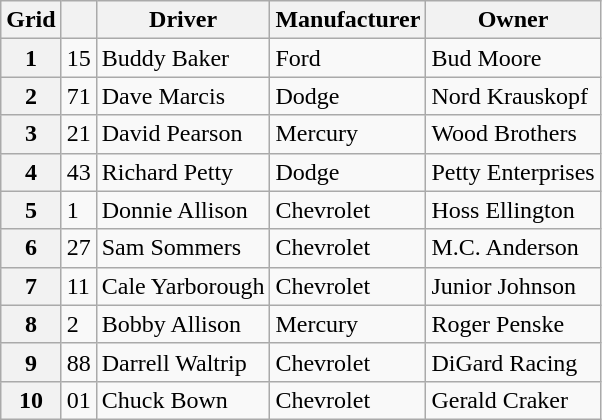<table class="wikitable">
<tr>
<th>Grid</th>
<th></th>
<th>Driver</th>
<th>Manufacturer</th>
<th>Owner</th>
</tr>
<tr>
<th>1</th>
<td>15</td>
<td>Buddy Baker</td>
<td>Ford</td>
<td>Bud Moore</td>
</tr>
<tr>
<th>2</th>
<td>71</td>
<td>Dave Marcis</td>
<td>Dodge</td>
<td>Nord Krauskopf</td>
</tr>
<tr>
<th>3</th>
<td>21</td>
<td>David Pearson</td>
<td>Mercury</td>
<td>Wood Brothers</td>
</tr>
<tr>
<th>4</th>
<td>43</td>
<td>Richard Petty</td>
<td>Dodge</td>
<td>Petty Enterprises</td>
</tr>
<tr>
<th>5</th>
<td>1</td>
<td>Donnie Allison</td>
<td>Chevrolet</td>
<td>Hoss Ellington</td>
</tr>
<tr>
<th>6</th>
<td>27</td>
<td>Sam Sommers</td>
<td>Chevrolet</td>
<td>M.C. Anderson</td>
</tr>
<tr>
<th>7</th>
<td>11</td>
<td>Cale Yarborough</td>
<td>Chevrolet</td>
<td>Junior Johnson</td>
</tr>
<tr>
<th>8</th>
<td>2</td>
<td>Bobby Allison</td>
<td>Mercury</td>
<td>Roger Penske</td>
</tr>
<tr>
<th>9</th>
<td>88</td>
<td>Darrell Waltrip</td>
<td>Chevrolet</td>
<td>DiGard Racing</td>
</tr>
<tr>
<th>10</th>
<td>01</td>
<td>Chuck Bown</td>
<td>Chevrolet</td>
<td>Gerald Craker</td>
</tr>
</table>
